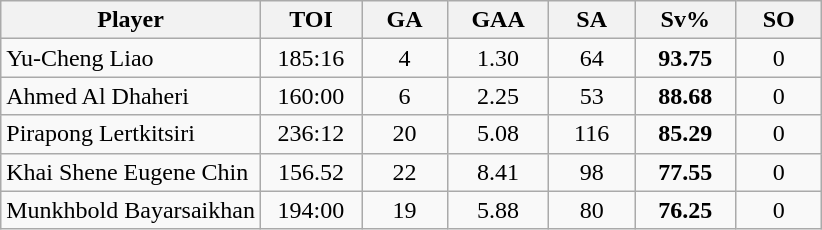<table class="wikitable sortable" style="text-align:center;">
<tr>
<th>Player</th>
<th style="width:60px;">TOI</th>
<th style="width:50px;">GA</th>
<th style="width:60px;">GAA</th>
<th style="width:50px;">SA</th>
<th style="width:60px;">Sv%</th>
<th style="width:50px;">SO</th>
</tr>
<tr>
<td style="text-align:left;"> Yu-Cheng Liao</td>
<td>185:16</td>
<td>4</td>
<td>1.30</td>
<td>64</td>
<td><strong>93.75</strong></td>
<td>0</td>
</tr>
<tr>
<td style="text-align:left;"> Ahmed Al Dhaheri</td>
<td>160:00</td>
<td>6</td>
<td>2.25</td>
<td>53</td>
<td><strong>88.68</strong></td>
<td>0</td>
</tr>
<tr>
<td style="text-align:left;"> Pirapong Lertkitsiri</td>
<td>236:12</td>
<td>20</td>
<td>5.08</td>
<td>116</td>
<td><strong>85.29</strong></td>
<td>0</td>
</tr>
<tr>
<td style="text-align:left;"> Khai Shene Eugene Chin</td>
<td>156.52</td>
<td>22</td>
<td>8.41</td>
<td>98</td>
<td><strong>77.55</strong></td>
<td>0</td>
</tr>
<tr>
<td style="text-align:left;"> Munkhbold Bayarsaikhan</td>
<td>194:00</td>
<td>19</td>
<td>5.88</td>
<td>80</td>
<td><strong>76.25</strong></td>
<td>0</td>
</tr>
</table>
